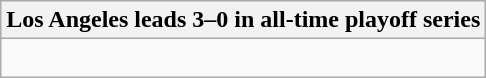<table class="wikitable collapsible collapsed">
<tr>
<th>Los Angeles leads 3–0 in all-time playoff series</th>
</tr>
<tr>
<td><br>

</td>
</tr>
</table>
